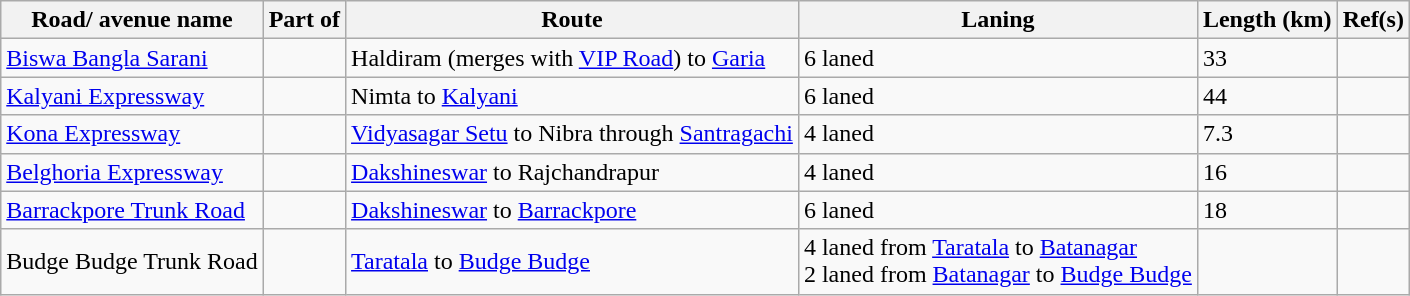<table class="wikitable">
<tr>
<th>Road/ avenue name</th>
<th>Part of</th>
<th>Route</th>
<th>Laning</th>
<th>Length (km)</th>
<th>Ref(s)</th>
</tr>
<tr>
<td><a href='#'>Biswa Bangla Sarani</a></td>
<td></td>
<td>Haldiram (merges with <a href='#'>VIP Road</a>) to <a href='#'>Garia</a></td>
<td>6 laned</td>
<td>33</td>
<td></td>
</tr>
<tr>
<td><a href='#'>Kalyani Expressway</a></td>
<td></td>
<td>Nimta to <a href='#'>Kalyani</a></td>
<td>6 laned</td>
<td>44</td>
<td></td>
</tr>
<tr>
<td><a href='#'>Kona Expressway</a></td>
<td></td>
<td><a href='#'>Vidyasagar Setu</a> to Nibra through <a href='#'>Santragachi</a></td>
<td>4 laned</td>
<td>7.3</td>
<td></td>
</tr>
<tr>
<td><a href='#'>Belghoria Expressway</a></td>
<td> <br> </td>
<td><a href='#'>Dakshineswar</a> to Rajchandrapur</td>
<td>4 laned</td>
<td>16</td>
<td></td>
</tr>
<tr>
<td><a href='#'>Barrackpore Trunk Road</a></td>
<td> <br></td>
<td><a href='#'>Dakshineswar</a> to <a href='#'>Barrackpore</a></td>
<td>6 laned</td>
<td>18</td>
<td></td>
</tr>
<tr>
<td>Budge Budge Trunk Road</td>
<td></td>
<td><a href='#'>Taratala</a> to <a href='#'>Budge Budge</a></td>
<td>4 laned from <a href='#'>Taratala</a> to <a href='#'>Batanagar</a> <br> 2 laned from <a href='#'>Batanagar</a> to <a href='#'>Budge Budge</a></td>
<td></td>
<td></td>
</tr>
</table>
